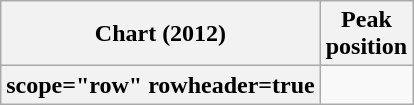<table class="wikitable sortable plainrowheaders">
<tr>
<th>Chart (2012)</th>
<th>Peak<br>position</th>
</tr>
<tr>
<th>scope="row" rowheader=true</th>
</tr>
</table>
